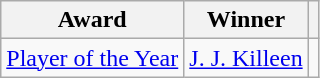<table class="wikitable">
<tr>
<th>Award</th>
<th>Winner</th>
<th></th>
</tr>
<tr>
<td><a href='#'>Player of the Year</a></td>
<td> <a href='#'>J. J. Killeen</a></td>
<td></td>
</tr>
</table>
